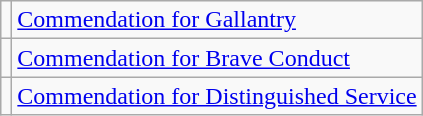<table class="wikitable">
<tr>
<td></td>
<td><a href='#'>Commendation for Gallantry</a></td>
</tr>
<tr>
<td></td>
<td><a href='#'>Commendation for Brave Conduct</a></td>
</tr>
<tr>
<td></td>
<td><a href='#'>Commendation for Distinguished Service</a></td>
</tr>
</table>
